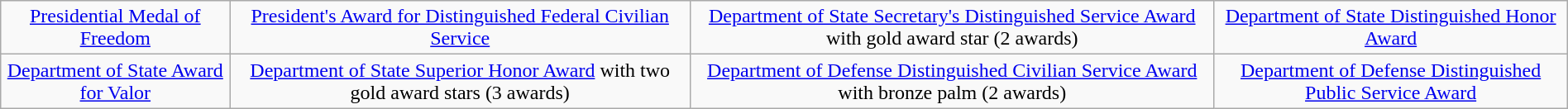<table class="wikitable" style="margin-left: auto; margin-right: auto; text-align: center; margin-bottom: -1px">
<tr>
<td><a href='#'>Presidential Medal of Freedom</a></td>
<td><a href='#'>President's Award for Distinguished Federal Civilian Service</a></td>
<td><a href='#'>Department of State Secretary's Distinguished Service Award</a> with gold award star (2 awards)</td>
<td><a href='#'>Department of State Distinguished Honor Award</a></td>
</tr>
<tr>
<td><a href='#'>Department of State Award for Valor</a></td>
<td><a href='#'>Department of State Superior Honor Award</a> with two gold award stars (3 awards)</td>
<td><a href='#'>Department of Defense Distinguished Civilian Service Award</a> with bronze palm (2 awards)</td>
<td><a href='#'>Department of Defense Distinguished Public Service Award</a></td>
</tr>
</table>
